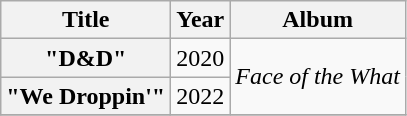<table class="wikitable plainrowheaders" style="text-align:center;">
<tr>
<th scope="col">Title</th>
<th scope="col">Year</th>
<th scope="col">Album</th>
</tr>
<tr>
<th scope="row">"D&D"</th>
<td>2020</td>
<td rowspan="2"><em>Face of the What</em></td>
</tr>
<tr>
<th scope="row">"We Droppin'" </th>
<td>2022</td>
</tr>
<tr>
</tr>
</table>
